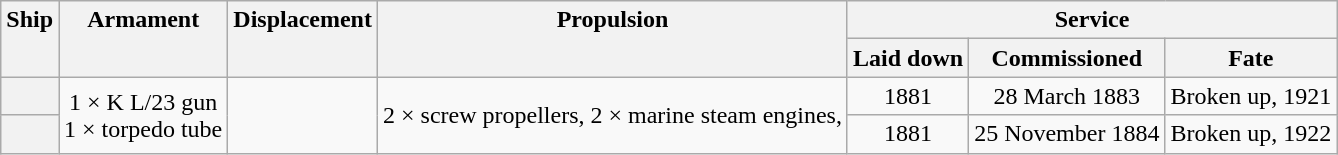<table class="wikitable plainrowheaders" style="text-align: center;">
<tr valign="top">
<th scope="col" rowspan="2">Ship</th>
<th scope="col" rowspan="2">Armament</th>
<th scope="col" rowspan="2">Displacement</th>
<th scope="col" rowspan="2">Propulsion</th>
<th scope="col" colspan="3">Service</th>
</tr>
<tr valign="top">
<th scope="col">Laid down</th>
<th scope="col">Commissioned</th>
<th scope="col">Fate</th>
</tr>
<tr valign="center">
<th scope="row"></th>
<td rowspan="2">1 ×  K L/23 gun<br>1 ×  torpedo tube</td>
<td rowspan="2"></td>
<td rowspan="2">2 × screw propellers, 2 × marine steam engines, </td>
<td>1881</td>
<td>28 March 1883</td>
<td>Broken up, 1921</td>
</tr>
<tr valign="center">
<th scope="row"></th>
<td>1881</td>
<td>25 November 1884</td>
<td>Broken up, 1922</td>
</tr>
</table>
